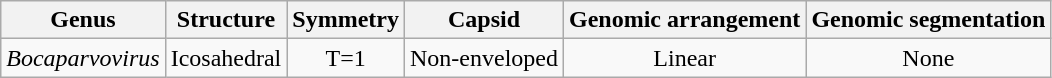<table class="wikitable sortable" style="text-align:center">
<tr>
<th>Genus</th>
<th>Structure</th>
<th>Symmetry</th>
<th>Capsid</th>
<th>Genomic arrangement</th>
<th>Genomic segmentation</th>
</tr>
<tr>
<td><em>Bocaparvovirus</em></td>
<td>Icosahedral</td>
<td>T=1</td>
<td>Non-enveloped</td>
<td>Linear</td>
<td>None</td>
</tr>
</table>
